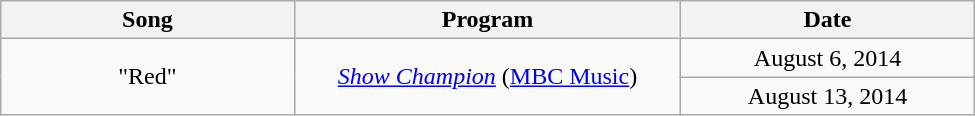<table class="wikitable" style="text-align:center; width:650px;">
<tr>
<th style="width:150px;">Song</th>
<th style="width:200px;">Program</th>
<th style="width:150px;">Date</th>
</tr>
<tr>
<td rowspan="2">"Red"</td>
<td rowspan="2"><em><a href='#'>Show Champion</a></em> (<a href='#'>MBC Music</a>)</td>
<td>August 6, 2014</td>
</tr>
<tr>
<td>August 13, 2014</td>
</tr>
</table>
